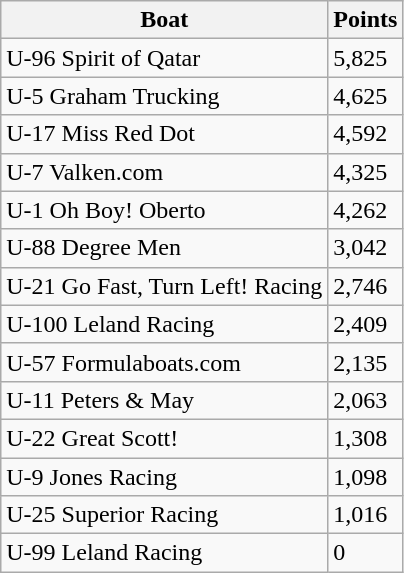<table class="wikitable">
<tr>
<th>Boat</th>
<th>Points</th>
</tr>
<tr>
<td>U-96 Spirit of Qatar</td>
<td>5,825</td>
</tr>
<tr>
<td>U-5 Graham Trucking</td>
<td>4,625</td>
</tr>
<tr>
<td>U-17 Miss Red Dot</td>
<td>4,592</td>
</tr>
<tr>
<td>U-7 Valken.com</td>
<td>4,325</td>
</tr>
<tr>
<td>U-1 Oh Boy! Oberto</td>
<td>4,262</td>
</tr>
<tr>
<td>U-88 Degree Men</td>
<td>3,042</td>
</tr>
<tr>
<td>U-21 Go Fast, Turn Left! Racing</td>
<td>2,746</td>
</tr>
<tr>
<td>U-100 Leland Racing</td>
<td>2,409</td>
</tr>
<tr>
<td>U-57 Formulaboats.com</td>
<td>2,135</td>
</tr>
<tr>
<td>U-11 Peters & May</td>
<td>2,063</td>
</tr>
<tr>
<td>U-22 Great Scott!</td>
<td>1,308</td>
</tr>
<tr>
<td>U-9 Jones Racing</td>
<td>1,098</td>
</tr>
<tr>
<td>U-25 Superior Racing</td>
<td>1,016</td>
</tr>
<tr>
<td>U-99 Leland Racing</td>
<td>0</td>
</tr>
</table>
